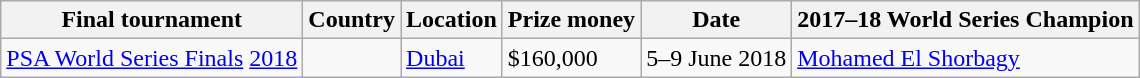<table class=wikitable>
<tr>
<th>Final tournament</th>
<th>Country</th>
<th>Location</th>
<th>Prize money</th>
<th>Date</th>
<th>2017–18 World Series Champion</th>
</tr>
<tr>
<td><a href='#'>PSA World Series Finals</a> <a href='#'>2018</a></td>
<td></td>
<td><a href='#'>Dubai</a></td>
<td>$160,000</td>
<td>5–9 June 2018</td>
<td> <a href='#'>Mohamed El Shorbagy</a></td>
</tr>
</table>
